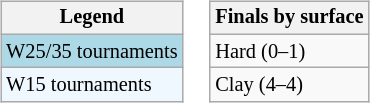<table>
<tr valign=top>
<td><br><table class="wikitable" style=font-size:85%;>
<tr>
<th>Legend</th>
</tr>
<tr style="background:lightblue;">
<td>W25/35 tournaments</td>
</tr>
<tr style="background:#f0f8ff;">
<td>W15 tournaments</td>
</tr>
</table>
</td>
<td><br><table class="wikitable" style=font-size:85%;>
<tr>
<th>Finals by surface</th>
</tr>
<tr>
<td>Hard (0–1)</td>
</tr>
<tr>
<td>Clay (4–4)</td>
</tr>
</table>
</td>
</tr>
</table>
